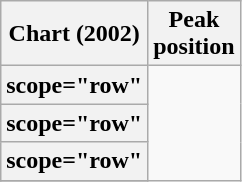<table class="wikitable sortable plainrowheaders">
<tr>
<th>Chart (2002)</th>
<th>Peak<br>position</th>
</tr>
<tr>
<th>scope="row"</th>
</tr>
<tr>
<th>scope="row"</th>
</tr>
<tr>
<th>scope="row"</th>
</tr>
<tr>
</tr>
</table>
